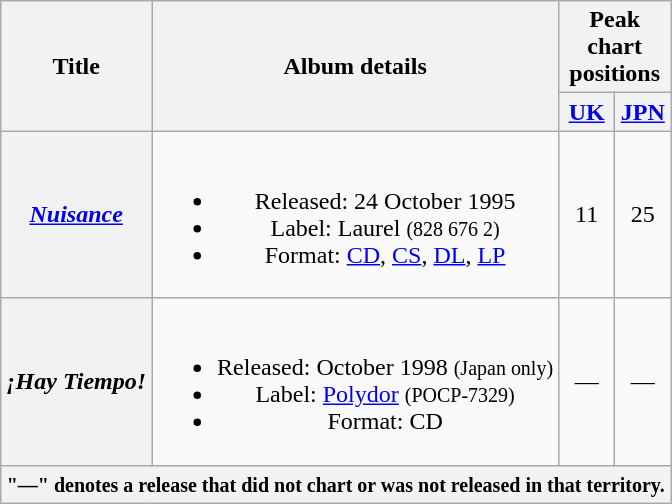<table class="wikitable plainrowheaders" style="text-align:center;">
<tr>
<th scope="col" rowspan="2">Title</th>
<th scope="col" rowspan="2">Album details</th>
<th scope="col" colspan="2">Peak chart positions</th>
</tr>
<tr>
<th style="width:30px;"><a href='#'>UK</a></th>
<th style="width:30px;"><a href='#'>JPN</a></th>
</tr>
<tr>
<th scope="row"><strong><em><a href='#'>Nuisance</a></em></strong></th>
<td><br><ul><li>Released: 24 October 1995</li><li>Label: Laurel <small>(828 676 2)</small></li><li>Format: <a href='#'>CD</a>, <a href='#'>CS</a>, <a href='#'>DL</a>, <a href='#'>LP</a></li></ul></td>
<td style="text-align:center;">11</td>
<td style="text-align:center;">25</td>
</tr>
<tr>
<th scope="row"><strong><em>¡Hay Tiempo!</em></strong></th>
<td><br><ul><li>Released: October 1998 <small>(Japan only)</small></li><li>Label: <a href='#'>Polydor</a> <small>(POCP-7329)</small></li><li>Format: CD</li></ul></td>
<td style="text-align:center;">—</td>
<td style="text-align:center;">—</td>
</tr>
<tr>
<th colspan="6"><small>"—" denotes a release that did not chart or was not released in that territory.</small></th>
</tr>
</table>
